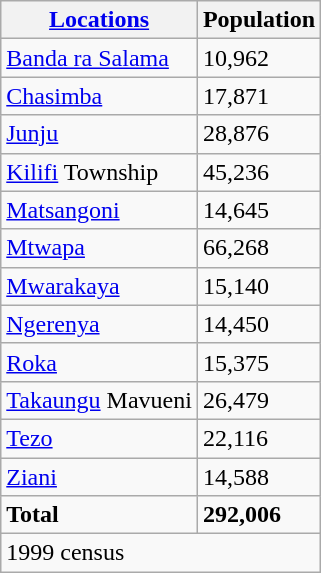<table class="wikitable">
<tr>
<th><a href='#'>Locations</a></th>
<th>Population</th>
</tr>
<tr>
<td><a href='#'>Banda ra Salama</a></td>
<td>10,962</td>
</tr>
<tr>
<td><a href='#'>Chasimba</a></td>
<td>17,871</td>
</tr>
<tr>
<td><a href='#'>Junju</a></td>
<td>28,876</td>
</tr>
<tr>
<td><a href='#'>Kilifi</a> Township</td>
<td>45,236</td>
</tr>
<tr>
<td><a href='#'>Matsangoni</a></td>
<td>14,645</td>
</tr>
<tr>
<td><a href='#'>Mtwapa</a></td>
<td>66,268</td>
</tr>
<tr>
<td><a href='#'>Mwarakaya</a></td>
<td>15,140</td>
</tr>
<tr>
<td><a href='#'>Ngerenya</a></td>
<td>14,450</td>
</tr>
<tr>
<td><a href='#'>Roka</a></td>
<td>15,375</td>
</tr>
<tr>
<td><a href='#'>Takaungu</a> Mavueni</td>
<td>26,479</td>
</tr>
<tr>
<td><a href='#'>Tezo</a></td>
<td>22,116</td>
</tr>
<tr>
<td><a href='#'>Ziani</a></td>
<td>14,588</td>
</tr>
<tr>
<td><strong>Total</strong></td>
<td><strong>292,006</strong></td>
</tr>
<tr>
<td colspan="2">1999 census</td>
</tr>
</table>
